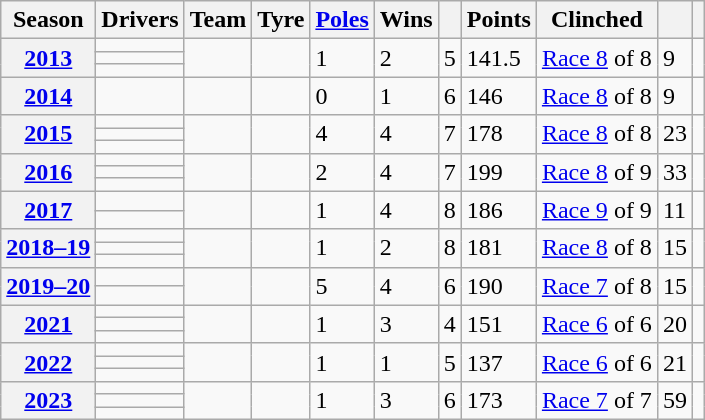<table class="wikitable sortable plainrowheaders";>
<tr>
<th scope=col>Season</th>
<th scope=col>Drivers</th>
<th scope=col>Team</th>
<th scope=col>Tyre</th>
<th scope=col><a href='#'>Poles</a></th>
<th scope=col>Wins</th>
<th scope=col></th>
<th scope=col>Points</th>
<th scope=col>Clinched</th>
<th scope=col></th>
<th scope=col class=unsortable></th>
</tr>
<tr>
<th scope=row style="text-align: center;" rowspan=3><a href='#'>2013</a></th>
<td></td>
<td rowspan=3></td>
<td rowspan=3></td>
<td rowspan=3>1</td>
<td rowspan=3>2</td>
<td rowspan=3>5</td>
<td rowspan=3>141.5</td>
<td rowspan=3><a href='#'>Race 8</a> of 8</td>
<td rowspan=3>9</td>
<td rowspan=3 style="text-align:center;"></td>
</tr>
<tr>
<td></td>
</tr>
<tr>
<td></td>
</tr>
<tr>
<th scope=row style="text-align: center;"><a href='#'>2014</a></th>
<td></td>
<td></td>
<td></td>
<td>0</td>
<td>1</td>
<td>6</td>
<td>146</td>
<td><a href='#'>Race 8</a> of 8</td>
<td>9</td>
<td style="text-align:center;"></td>
</tr>
<tr>
<th scope=row style="text-align: center;" rowspan=3><a href='#'>2015</a></th>
<td></td>
<td rowspan=3></td>
<td rowspan=3></td>
<td rowspan=3>4</td>
<td rowspan=3>4</td>
<td rowspan=3>7</td>
<td rowspan=3>178</td>
<td rowspan=3><a href='#'>Race 8</a> of 8</td>
<td rowspan=3>23</td>
<td rowspan=3 style="text-align:center;"></td>
</tr>
<tr>
<td></td>
</tr>
<tr>
<td></td>
</tr>
<tr>
<th scope=row style="text-align: center;" rowspan=3><a href='#'>2016</a></th>
<td></td>
<td rowspan=3></td>
<td rowspan=3></td>
<td rowspan=3>2</td>
<td rowspan=3>4</td>
<td rowspan=3>7</td>
<td rowspan=3>199</td>
<td rowspan=3><a href='#'>Race 8</a> of 9</td>
<td rowspan=3>33</td>
<td rowspan=3 style="text-align:center;"></td>
</tr>
<tr>
<td></td>
</tr>
<tr>
<td></td>
</tr>
<tr>
<th scope=row style="text-align: center;" rowspan=2><a href='#'>2017</a></th>
<td></td>
<td rowspan=2></td>
<td rowspan=2></td>
<td rowspan=2>1</td>
<td rowspan=2>4</td>
<td rowspan=2>8</td>
<td rowspan=2>186</td>
<td rowspan=2><a href='#'>Race 9</a> of 9</td>
<td rowspan=2>11</td>
<td rowspan=2 style="text-align:center;"></td>
</tr>
<tr>
<td></td>
</tr>
<tr>
<th scope=row style="text-align: center;" rowspan=3><a href='#'>2018–19</a></th>
<td></td>
<td rowspan=3></td>
<td rowspan=3> </td>
<td rowspan=3>1</td>
<td rowspan=3>2</td>
<td rowspan=3>8</td>
<td rowspan=3>181</td>
<td rowspan=3><a href='#'>Race 8</a> of 8</td>
<td rowspan=3>15</td>
<td rowspan=3 style="text-align:center;"></td>
</tr>
<tr>
<td></td>
</tr>
<tr>
<td></td>
</tr>
<tr>
<th scope=row style="text-align: center;" rowspan=2><a href='#'>2019–20</a></th>
<td></td>
<td rowspan=2></td>
<td rowspan=2></td>
<td rowspan=2>5</td>
<td rowspan=2>4</td>
<td rowspan=2>6</td>
<td rowspan=2>190</td>
<td rowspan=2><a href='#'>Race 7</a> of 8</td>
<td rowspan=2>15</td>
<td rowspan=2 style="text-align:center;"></td>
</tr>
<tr>
<td></td>
</tr>
<tr>
<th scope=row style="text-align: center;" rowspan=3><a href='#'>2021</a></th>
<td></td>
<td rowspan=3></td>
<td rowspan=3></td>
<td rowspan=3>1</td>
<td rowspan=3>3</td>
<td rowspan=3>4</td>
<td rowspan=3>151</td>
<td rowspan=3><a href='#'>Race 6</a> of 6</td>
<td rowspan=3>20</td>
<td rowspan=3 style="text-align:center;"></td>
</tr>
<tr>
<td></td>
</tr>
<tr>
<td></td>
</tr>
<tr>
<th scope=row style="text-align: center;" rowspan=3><a href='#'>2022</a></th>
<td></td>
<td rowspan=3></td>
<td rowspan=3></td>
<td rowspan=3>1</td>
<td rowspan=3>1</td>
<td rowspan=3>5</td>
<td rowspan=3>137</td>
<td rowspan=3><a href='#'>Race 6</a> of 6</td>
<td rowspan=3>21</td>
<td rowspan=3 style="text-align:center;"></td>
</tr>
<tr>
<td></td>
</tr>
<tr>
<td></td>
</tr>
<tr>
<th scope=row style="text-align: center;" rowspan=3><a href='#'>2023</a></th>
<td></td>
<td rowspan=3></td>
<td rowspan=3></td>
<td rowspan=3>1</td>
<td rowspan=3>3</td>
<td rowspan=3>6</td>
<td rowspan=3>173</td>
<td rowspan=3><a href='#'>Race 7</a> of 7</td>
<td rowspan=3>59</td>
<td rowspan=3 style="text-align:center;"></td>
</tr>
<tr>
<td></td>
</tr>
<tr>
<td></td>
</tr>
</table>
